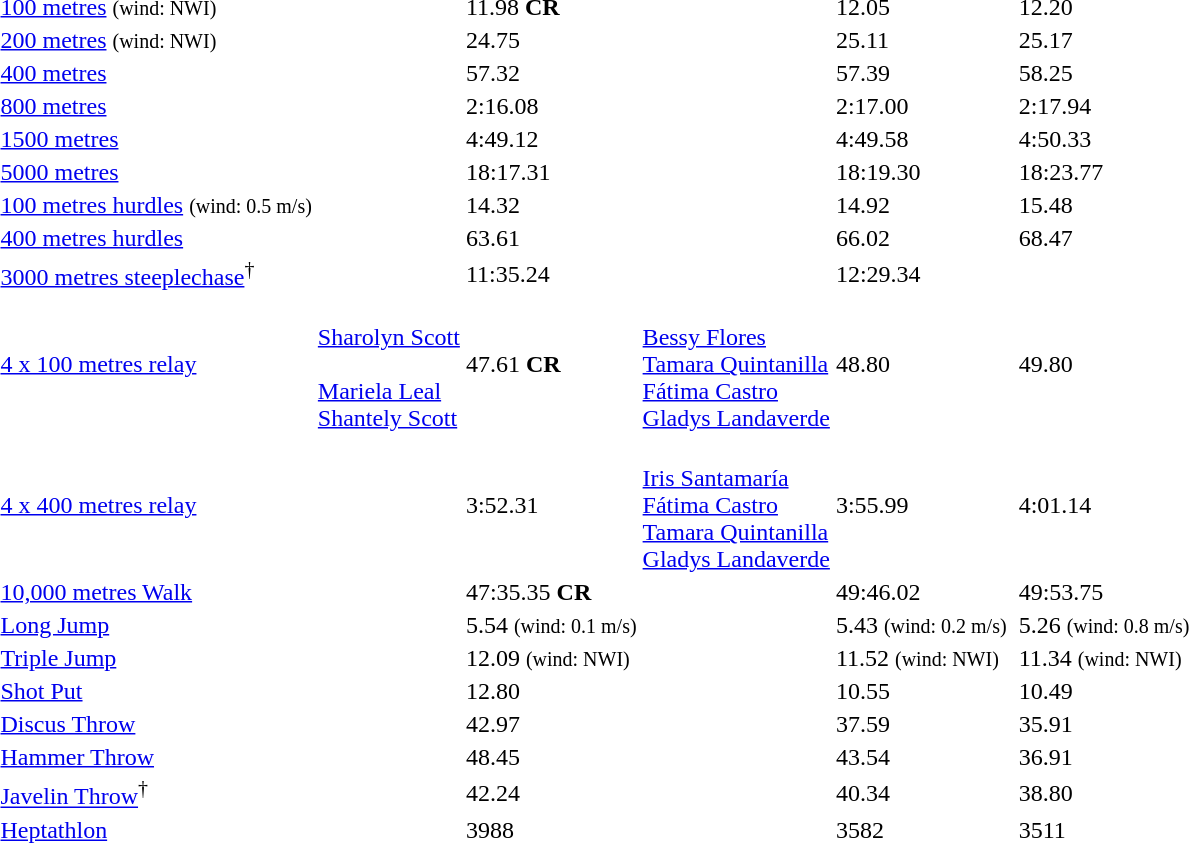<table>
<tr>
<td><a href='#'>100 metres</a> <small>(wind: NWI)</small></td>
<td></td>
<td>11.98 <strong>CR</strong></td>
<td></td>
<td>12.05</td>
<td></td>
<td>12.20</td>
</tr>
<tr>
<td><a href='#'>200 metres</a> <small>(wind: NWI)</small></td>
<td></td>
<td>24.75</td>
<td></td>
<td>25.11</td>
<td></td>
<td>25.17</td>
</tr>
<tr>
<td><a href='#'>400 metres</a></td>
<td></td>
<td>57.32</td>
<td></td>
<td>57.39</td>
<td></td>
<td>58.25</td>
</tr>
<tr>
<td><a href='#'>800 metres</a></td>
<td></td>
<td>2:16.08</td>
<td></td>
<td>2:17.00</td>
<td></td>
<td>2:17.94</td>
</tr>
<tr>
<td><a href='#'>1500 metres</a></td>
<td></td>
<td>4:49.12</td>
<td></td>
<td>4:49.58</td>
<td></td>
<td>4:50.33</td>
</tr>
<tr>
<td><a href='#'>5000 metres</a></td>
<td></td>
<td>18:17.31</td>
<td></td>
<td>18:19.30</td>
<td></td>
<td>18:23.77</td>
</tr>
<tr>
<td><a href='#'>100 metres hurdles</a> <small>(wind: 0.5 m/s)</small></td>
<td></td>
<td>14.32</td>
<td></td>
<td>14.92</td>
<td></td>
<td>15.48</td>
</tr>
<tr>
<td><a href='#'>400 metres hurdles</a></td>
<td></td>
<td>63.61</td>
<td></td>
<td>66.02</td>
<td></td>
<td>68.47</td>
</tr>
<tr>
<td><a href='#'>3000 metres steeplechase</a><sup>†</sup></td>
<td></td>
<td>11:35.24</td>
<td></td>
<td>12:29.34</td>
<td></td>
<td></td>
</tr>
<tr>
<td><a href='#'>4 x 100 metres relay</a></td>
<td> <br> <a href='#'>Sharolyn Scott</a> <br>  <br> <a href='#'>Mariela Leal</a> <br> <a href='#'>Shantely Scott</a></td>
<td>47.61 <strong>CR</strong></td>
<td> <br> <a href='#'>Bessy Flores</a> <br> <a href='#'>Tamara Quintanilla</a> <br> <a href='#'>Fátima Castro</a> <br> <a href='#'>Gladys Landaverde</a></td>
<td>48.80</td>
<td></td>
<td>49.80</td>
</tr>
<tr>
<td><a href='#'>4 x 400 metres relay</a></td>
<td></td>
<td>3:52.31</td>
<td> <br> <a href='#'>Iris Santamaría</a> <br> <a href='#'>Fátima Castro</a> <br> <a href='#'>Tamara Quintanilla</a> <br> <a href='#'>Gladys Landaverde</a></td>
<td>3:55.99</td>
<td></td>
<td>4:01.14</td>
</tr>
<tr>
<td><a href='#'>10,000 metres Walk</a></td>
<td></td>
<td>47:35.35 <strong>CR</strong></td>
<td></td>
<td>49:46.02</td>
<td></td>
<td>49:53.75</td>
</tr>
<tr>
<td><a href='#'>Long Jump</a></td>
<td></td>
<td>5.54 <small>(wind: 0.1 m/s)</small></td>
<td></td>
<td>5.43 <small>(wind: 0.2 m/s)</small></td>
<td></td>
<td>5.26 <small>(wind: 0.8 m/s)</small></td>
</tr>
<tr>
<td><a href='#'>Triple Jump</a></td>
<td></td>
<td>12.09 <small>(wind: NWI)</small></td>
<td></td>
<td>11.52 <small>(wind: NWI)</small></td>
<td></td>
<td>11.34 <small>(wind: NWI)</small></td>
</tr>
<tr>
<td><a href='#'>Shot Put</a></td>
<td></td>
<td>12.80</td>
<td></td>
<td>10.55</td>
<td></td>
<td>10.49</td>
</tr>
<tr>
<td><a href='#'>Discus Throw</a></td>
<td></td>
<td>42.97</td>
<td></td>
<td>37.59</td>
<td></td>
<td>35.91</td>
</tr>
<tr>
<td><a href='#'>Hammer Throw</a></td>
<td></td>
<td>48.45</td>
<td></td>
<td>43.54</td>
<td></td>
<td>36.91</td>
</tr>
<tr>
<td><a href='#'>Javelin Throw</a><sup>†</sup></td>
<td></td>
<td>42.24</td>
<td></td>
<td>40.34</td>
<td></td>
<td>38.80</td>
</tr>
<tr>
<td><a href='#'>Heptathlon</a></td>
<td></td>
<td>3988</td>
<td></td>
<td>3582</td>
<td></td>
<td>3511</td>
</tr>
</table>
